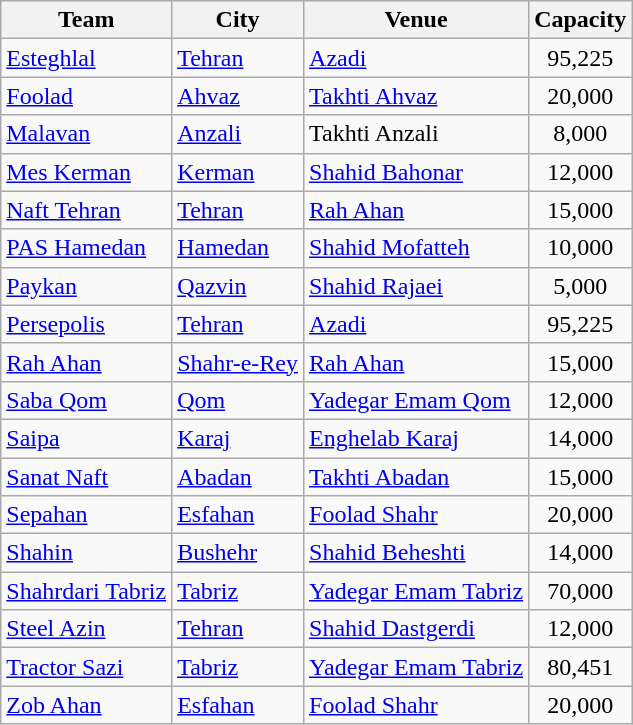<table class="wikitable sortable">
<tr>
<th>Team</th>
<th>City</th>
<th>Venue</th>
<th>Capacity</th>
</tr>
<tr>
<td><a href='#'>Esteghlal</a></td>
<td><a href='#'>Tehran</a></td>
<td><a href='#'>Azadi</a></td>
<td align="center">95,225</td>
</tr>
<tr>
<td><a href='#'>Foolad</a></td>
<td><a href='#'>Ahvaz</a></td>
<td><a href='#'>Takhti Ahvaz</a></td>
<td align="center">20,000</td>
</tr>
<tr>
<td><a href='#'>Malavan</a></td>
<td><a href='#'>Anzali</a></td>
<td>Takhti Anzali</td>
<td align="center">8,000</td>
</tr>
<tr>
<td><a href='#'>Mes Kerman</a></td>
<td><a href='#'>Kerman</a></td>
<td><a href='#'>Shahid Bahonar</a></td>
<td align="center">12,000</td>
</tr>
<tr>
<td><a href='#'>Naft Tehran</a></td>
<td><a href='#'>Tehran</a></td>
<td><a href='#'>Rah Ahan</a></td>
<td align="center">15,000</td>
</tr>
<tr>
<td><a href='#'>PAS Hamedan</a></td>
<td><a href='#'>Hamedan</a></td>
<td><a href='#'>Shahid Mofatteh</a></td>
<td align="center">10,000</td>
</tr>
<tr>
<td><a href='#'>Paykan</a></td>
<td><a href='#'>Qazvin</a></td>
<td><a href='#'>Shahid Rajaei</a></td>
<td align="center">5,000</td>
</tr>
<tr>
<td><a href='#'>Persepolis</a></td>
<td><a href='#'>Tehran</a></td>
<td><a href='#'>Azadi</a></td>
<td align="center">95,225</td>
</tr>
<tr>
<td><a href='#'>Rah Ahan</a></td>
<td><a href='#'>Shahr-e-Rey</a></td>
<td><a href='#'>Rah Ahan</a></td>
<td align="center">15,000</td>
</tr>
<tr>
<td><a href='#'>Saba Qom</a></td>
<td><a href='#'>Qom</a></td>
<td><a href='#'>Yadegar Emam Qom</a></td>
<td align="center">12,000</td>
</tr>
<tr>
<td><a href='#'>Saipa</a></td>
<td><a href='#'>Karaj</a></td>
<td><a href='#'>Enghelab Karaj</a></td>
<td align="center">14,000</td>
</tr>
<tr>
<td><a href='#'>Sanat Naft</a></td>
<td><a href='#'>Abadan</a></td>
<td><a href='#'>Takhti Abadan</a></td>
<td align="center">15,000</td>
</tr>
<tr>
<td><a href='#'>Sepahan</a></td>
<td><a href='#'>Esfahan</a></td>
<td><a href='#'>Foolad Shahr</a></td>
<td align="center">20,000</td>
</tr>
<tr>
<td><a href='#'>Shahin</a></td>
<td><a href='#'>Bushehr</a></td>
<td><a href='#'>Shahid Beheshti</a></td>
<td align="center">14,000</td>
</tr>
<tr>
<td><a href='#'>Shahrdari Tabriz</a></td>
<td><a href='#'>Tabriz</a></td>
<td><a href='#'>Yadegar Emam Tabriz</a></td>
<td align="center">70,000</td>
</tr>
<tr>
<td><a href='#'>Steel Azin</a></td>
<td><a href='#'>Tehran</a></td>
<td><a href='#'>Shahid Dastgerdi</a></td>
<td align="center">12,000</td>
</tr>
<tr>
<td><a href='#'>Tractor Sazi</a></td>
<td><a href='#'>Tabriz</a></td>
<td><a href='#'>Yadegar Emam Tabriz</a></td>
<td align="center">80,451</td>
</tr>
<tr>
<td><a href='#'>Zob Ahan</a></td>
<td><a href='#'>Esfahan</a></td>
<td><a href='#'>Foolad Shahr</a></td>
<td align="center">20,000</td>
</tr>
</table>
